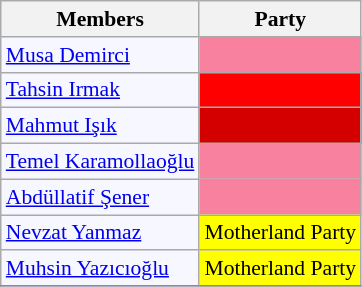<table class=wikitable style="border:1px solid #8888aa; background-color:#f7f8ff; padding:0px; font-size:90%;">
<tr>
<th>Members</th>
<th>Party</th>
</tr>
<tr>
<td><a href='#'>Musa Demirci</a></td>
<td style="background: #F7819F"></td>
</tr>
<tr>
<td><a href='#'>Tahsin Irmak</a></td>
<td style="background: #ff0000"></td>
</tr>
<tr>
<td><a href='#'>Mahmut Işık</a></td>
<td style="background: #d40000"></td>
</tr>
<tr>
<td><a href='#'>Temel Karamollaoğlu</a></td>
<td style="background: #F7819F"></td>
</tr>
<tr>
<td><a href='#'>Abdüllatif Şener</a></td>
<td style="background: #F7819F"></td>
</tr>
<tr>
<td><a href='#'>Nevzat Yanmaz</a></td>
<td style="background: #ffff00">Motherland Party</td>
</tr>
<tr>
<td><a href='#'>Muhsin Yazıcıoğlu</a></td>
<td style="background: #ffff00">Motherland Party</td>
</tr>
<tr>
</tr>
</table>
